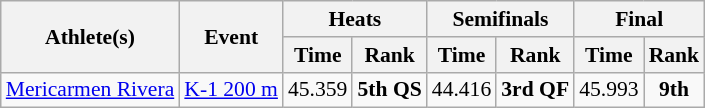<table class="wikitable" border="1" style="font-size:90%">
<tr>
<th rowspan=2>Athlete(s)</th>
<th rowspan=2>Event</th>
<th colspan=2>Heats</th>
<th colspan=2>Semifinals</th>
<th colspan=2>Final</th>
</tr>
<tr>
<th>Time</th>
<th>Rank</th>
<th>Time</th>
<th>Rank</th>
<th>Time</th>
<th>Rank</th>
</tr>
<tr>
<td><a href='#'>Mericarmen Rivera</a></td>
<td><a href='#'>K-1 200 m</a></td>
<td align=center>45.359</td>
<td align=center><strong>5th QS</strong></td>
<td align=center>44.416</td>
<td align=center><strong>3rd QF</strong></td>
<td align=center>45.993</td>
<td align=center><strong>9th</strong></td>
</tr>
</table>
